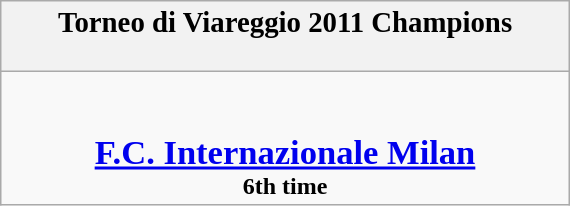<table class="wikitable" style="margin: 0 auto; width: 30%;">
<tr>
<th><big>Torneo di Viareggio 2011 Champions</big><br><br></th>
</tr>
<tr>
<td align=center><br><br><big><big><strong><a href='#'>F.C. Internazionale Milan</a></strong><br></big></big><strong>6th time</strong></td>
</tr>
</table>
